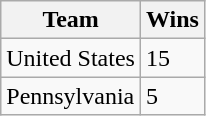<table class="wikitable">
<tr>
<th>Team</th>
<th>Wins</th>
</tr>
<tr>
<td>United States</td>
<td>15</td>
</tr>
<tr>
<td>Pennsylvania</td>
<td>5</td>
</tr>
</table>
